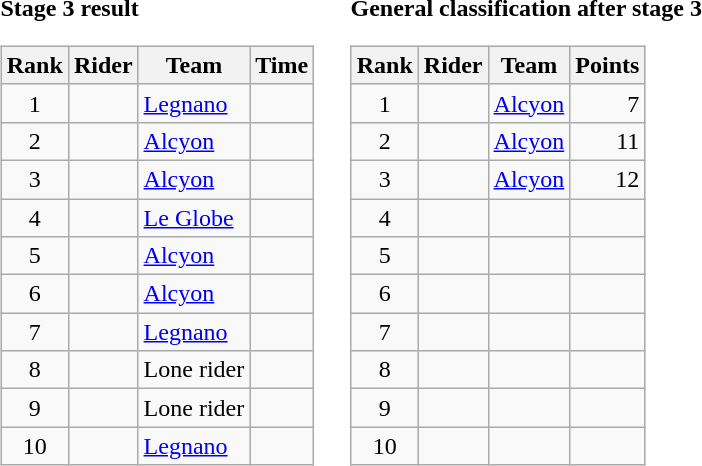<table>
<tr>
<td><strong>Stage 3 result</strong><br><table class="wikitable">
<tr>
<th scope="col">Rank</th>
<th scope="col">Rider</th>
<th scope="col">Team</th>
<th scope="col">Time</th>
</tr>
<tr>
<td style="text-align:center;">1</td>
<td></td>
<td><a href='#'>Legnano</a></td>
<td style="text-align:right;"></td>
</tr>
<tr>
<td style="text-align:center;">2</td>
<td></td>
<td><a href='#'>Alcyon</a></td>
<td style="text-align:right;"></td>
</tr>
<tr>
<td style="text-align:center;">3</td>
<td></td>
<td><a href='#'>Alcyon</a></td>
<td style="text-align:right;"></td>
</tr>
<tr>
<td style="text-align:center;">4</td>
<td></td>
<td><a href='#'>Le Globe</a></td>
<td style="text-align:right;"></td>
</tr>
<tr>
<td style="text-align:center;">5</td>
<td></td>
<td><a href='#'>Alcyon</a></td>
<td style="text-align:right;"></td>
</tr>
<tr>
<td style="text-align:center;">6</td>
<td></td>
<td><a href='#'>Alcyon</a></td>
<td style="text-align:right;"></td>
</tr>
<tr>
<td style="text-align:center;">7</td>
<td></td>
<td><a href='#'>Legnano</a></td>
<td style="text-align:right;"></td>
</tr>
<tr>
<td style="text-align:center;">8</td>
<td></td>
<td>Lone rider</td>
<td style="text-align:right;"></td>
</tr>
<tr>
<td style="text-align:center;">9</td>
<td></td>
<td>Lone rider</td>
<td style="text-align:right;"></td>
</tr>
<tr>
<td style="text-align:center;">10</td>
<td></td>
<td><a href='#'>Legnano</a></td>
<td style="text-align:right;"></td>
</tr>
</table>
</td>
<td></td>
<td><strong>General classification after stage 3</strong><br><table class="wikitable">
<tr>
<th scope="col">Rank</th>
<th scope="col">Rider</th>
<th scope="col">Team</th>
<th scope="col">Points</th>
</tr>
<tr>
<td style="text-align:center;">1</td>
<td></td>
<td><a href='#'>Alcyon</a></td>
<td style="text-align:right;">7</td>
</tr>
<tr>
<td style="text-align:center;">2</td>
<td></td>
<td><a href='#'>Alcyon</a></td>
<td style="text-align:right;">11</td>
</tr>
<tr>
<td style="text-align:center;">3</td>
<td></td>
<td><a href='#'>Alcyon</a></td>
<td style="text-align:right;">12</td>
</tr>
<tr>
<td style="text-align:center;">4</td>
<td></td>
<td></td>
<td style="text-align:right;"></td>
</tr>
<tr>
<td style="text-align:center;">5</td>
<td></td>
<td></td>
<td style="text-align:right;"></td>
</tr>
<tr>
<td style="text-align:center;">6</td>
<td></td>
<td></td>
<td style="text-align:right;"></td>
</tr>
<tr>
<td style="text-align:center;">7</td>
<td></td>
<td></td>
<td style="text-align:right;"></td>
</tr>
<tr>
<td style="text-align:center;">8</td>
<td></td>
<td></td>
<td style="text-align:right;"></td>
</tr>
<tr>
<td style="text-align:center;">9</td>
<td></td>
<td></td>
<td style="text-align:right;"></td>
</tr>
<tr>
<td style="text-align:center;">10</td>
<td></td>
<td></td>
<td style="text-align:right;"></td>
</tr>
</table>
</td>
</tr>
</table>
